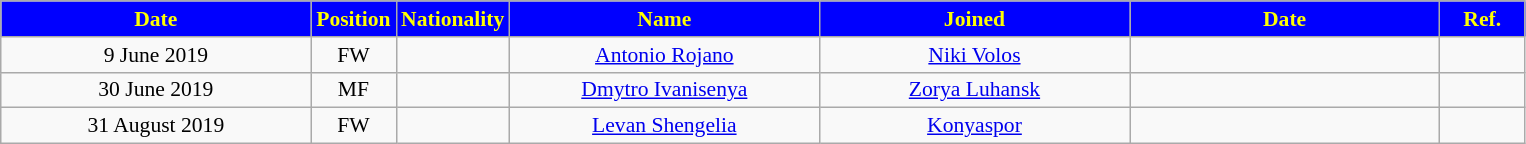<table class="wikitable"  style="text-align:center; font-size:90%; ">
<tr>
<th style="background:#0000FF; color:#ffff00; width:200px;">Date</th>
<th style="background:#0000FF; color:#ffff00; width:50px;">Position</th>
<th style="background:#0000FF; color:#ffff00; width:50px;">Nationality</th>
<th style="background:#0000FF; color:#ffff00; width:200px;">Name</th>
<th style="background:#0000FF; color:#ffff00; width:200px;">Joined</th>
<th style="background:#0000FF; color:#ffff00; width:200px;">Date</th>
<th style="background:#0000FF; color:#ffff00; width:50px;">Ref.</th>
</tr>
<tr>
<td>9 June 2019</td>
<td>FW</td>
<td></td>
<td><a href='#'>Antonio Rojano</a></td>
<td><a href='#'>Niki Volos</a></td>
<td></td>
<td></td>
</tr>
<tr>
<td>30 June 2019</td>
<td>MF</td>
<td></td>
<td><a href='#'>Dmytro Ivanisenya</a></td>
<td><a href='#'>Zorya Luhansk</a></td>
<td></td>
<td></td>
</tr>
<tr>
<td>31 August 2019</td>
<td>FW</td>
<td></td>
<td><a href='#'>Levan Shengelia</a></td>
<td><a href='#'>Konyaspor</a></td>
<td></td>
<td></td>
</tr>
</table>
